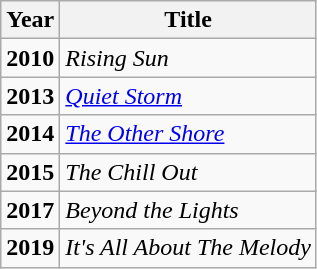<table class="wikitable">
<tr>
<th>Year</th>
<th>Title</th>
</tr>
<tr>
<td><strong>2010</strong></td>
<td><em>Rising Sun</em></td>
</tr>
<tr>
<td><strong>2013</strong></td>
<td><em><a href='#'>Quiet Storm</a></em></td>
</tr>
<tr>
<td><strong>2014</strong></td>
<td><em><a href='#'>The Other Shore</a></em></td>
</tr>
<tr>
<td><strong>2015</strong></td>
<td><em>The Chill Out</em></td>
</tr>
<tr>
<td><strong>2017</strong></td>
<td><em>Beyond the Lights</em></td>
</tr>
<tr>
<td><strong>2019</strong></td>
<td><em>It's All About The Melody</em></td>
</tr>
</table>
